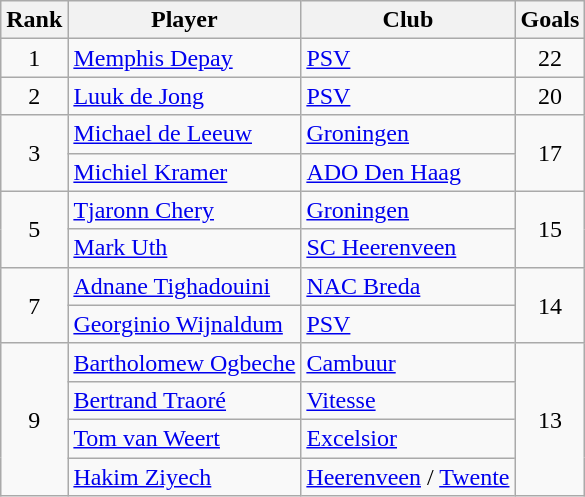<table class=wikitable style=text-align:center>
<tr>
<th>Rank</th>
<th>Player</th>
<th>Club</th>
<th>Goals</th>
</tr>
<tr>
<td>1</td>
<td align=left> <a href='#'>Memphis Depay</a></td>
<td align=left><a href='#'>PSV</a></td>
<td>22</td>
</tr>
<tr>
<td>2</td>
<td align=left> <a href='#'>Luuk de Jong</a></td>
<td align=left><a href='#'>PSV</a></td>
<td>20</td>
</tr>
<tr>
<td rowspan=2>3</td>
<td align=left> <a href='#'>Michael de Leeuw</a></td>
<td align=left><a href='#'>Groningen</a></td>
<td rowspan=2>17</td>
</tr>
<tr>
<td align=left> <a href='#'>Michiel Kramer</a></td>
<td align=left><a href='#'>ADO Den Haag</a></td>
</tr>
<tr>
<td rowspan=2>5</td>
<td align=left> <a href='#'>Tjaronn Chery</a></td>
<td align=left><a href='#'>Groningen</a></td>
<td rowspan=2>15</td>
</tr>
<tr>
<td align=left> <a href='#'>Mark Uth</a></td>
<td align=left><a href='#'>SC Heerenveen</a></td>
</tr>
<tr>
<td rowspan=2>7</td>
<td align=left> <a href='#'>Adnane Tighadouini</a></td>
<td align=left><a href='#'>NAC Breda</a></td>
<td rowspan=2>14</td>
</tr>
<tr>
<td align=left> <a href='#'>Georginio Wijnaldum</a></td>
<td align=left><a href='#'>PSV</a></td>
</tr>
<tr>
<td rowspan=4>9</td>
<td align=left> <a href='#'>Bartholomew Ogbeche</a></td>
<td align=left><a href='#'>Cambuur</a></td>
<td rowspan=4>13</td>
</tr>
<tr>
<td align=left> <a href='#'>Bertrand Traoré</a></td>
<td align=left><a href='#'>Vitesse</a></td>
</tr>
<tr>
<td align=left> <a href='#'>Tom van Weert</a></td>
<td align=left><a href='#'>Excelsior</a></td>
</tr>
<tr>
<td align=left> <a href='#'>Hakim Ziyech</a></td>
<td align=left><a href='#'>Heerenveen</a> / <a href='#'>Twente</a></td>
</tr>
</table>
